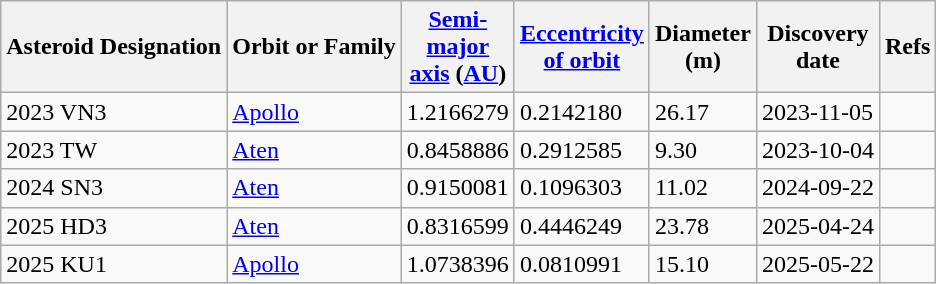<table class="wikitable sortable">
<tr>
<th>Asteroid Designation</th>
<th>Orbit or Family</th>
<th><a href='#'>Semi-<br>major<br>axis</a> (<a href='#'>AU</a>)</th>
<th><a href='#'>Eccentricity<br>of orbit</a></th>
<th>Diameter<br>(m)</th>
<th>Discovery <br>date</th>
<th>Refs</th>
</tr>
<tr>
<td>2023 VN3</td>
<td><a href='#'>Apollo</a></td>
<td>1.2166279</td>
<td>0.2142180</td>
<td>26.17</td>
<td>2023-11-05</td>
<td></td>
</tr>
<tr>
<td>2023 TW</td>
<td><a href='#'>Aten</a></td>
<td>0.8458886</td>
<td>0.2912585</td>
<td>9.30</td>
<td>2023-10-04</td>
<td></td>
</tr>
<tr>
<td>2024 SN3</td>
<td><a href='#'>Aten</a></td>
<td>0.9150081</td>
<td>0.1096303</td>
<td>11.02</td>
<td>2024-09-22</td>
<td></td>
</tr>
<tr>
<td>2025 HD3</td>
<td><a href='#'>Aten</a></td>
<td>0.8316599</td>
<td>0.4446249</td>
<td>23.78</td>
<td>2025-04-24</td>
<td></td>
</tr>
<tr>
<td>2025 KU1</td>
<td><a href='#'>Apollo</a></td>
<td>1.0738396</td>
<td>0.0810991</td>
<td>15.10</td>
<td>2025-05-22</td>
<td></td>
</tr>
</table>
